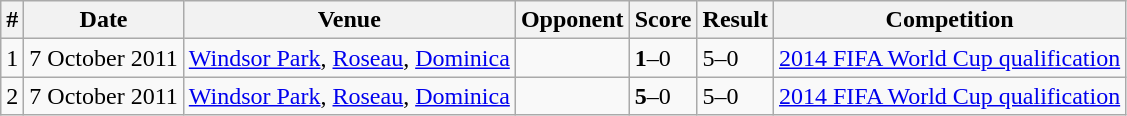<table class="wikitable">
<tr>
<th>#</th>
<th>Date</th>
<th>Venue</th>
<th>Opponent</th>
<th>Score</th>
<th>Result</th>
<th>Competition</th>
</tr>
<tr>
<td>1</td>
<td>7 October 2011</td>
<td><a href='#'>Windsor Park</a>, <a href='#'>Roseau</a>, <a href='#'>Dominica</a></td>
<td></td>
<td><strong>1</strong>–0</td>
<td>5–0</td>
<td><a href='#'>2014 FIFA World Cup qualification</a></td>
</tr>
<tr>
<td>2</td>
<td>7 October 2011</td>
<td><a href='#'>Windsor Park</a>, <a href='#'>Roseau</a>, <a href='#'>Dominica</a></td>
<td></td>
<td><strong>5</strong>–0</td>
<td>5–0</td>
<td><a href='#'>2014 FIFA World Cup qualification</a></td>
</tr>
</table>
